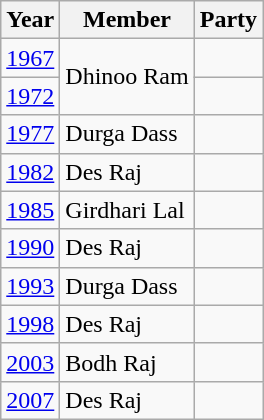<table class="wikitable sortable">
<tr>
<th>Year</th>
<th>Member</th>
<th colspan="2">Party</th>
</tr>
<tr>
<td><a href='#'>1967</a></td>
<td rowspan=2>Dhinoo Ram</td>
<td></td>
</tr>
<tr>
<td><a href='#'>1972</a></td>
</tr>
<tr>
<td><a href='#'>1977</a></td>
<td>Durga Dass</td>
<td></td>
</tr>
<tr>
<td><a href='#'>1982</a></td>
<td>Des Raj</td>
<td></td>
</tr>
<tr>
<td><a href='#'>1985</a></td>
<td>Girdhari Lal</td>
<td></td>
</tr>
<tr>
<td><a href='#'>1990</a></td>
<td>Des Raj</td>
<td></td>
</tr>
<tr>
<td><a href='#'>1993</a></td>
<td>Durga Dass</td>
<td></td>
</tr>
<tr>
<td><a href='#'>1998</a></td>
<td>Des Raj</td>
<td></td>
</tr>
<tr>
<td><a href='#'>2003</a></td>
<td>Bodh Raj</td>
<td></td>
</tr>
<tr>
<td><a href='#'>2007</a></td>
<td>Des Raj</td>
<td></td>
</tr>
</table>
